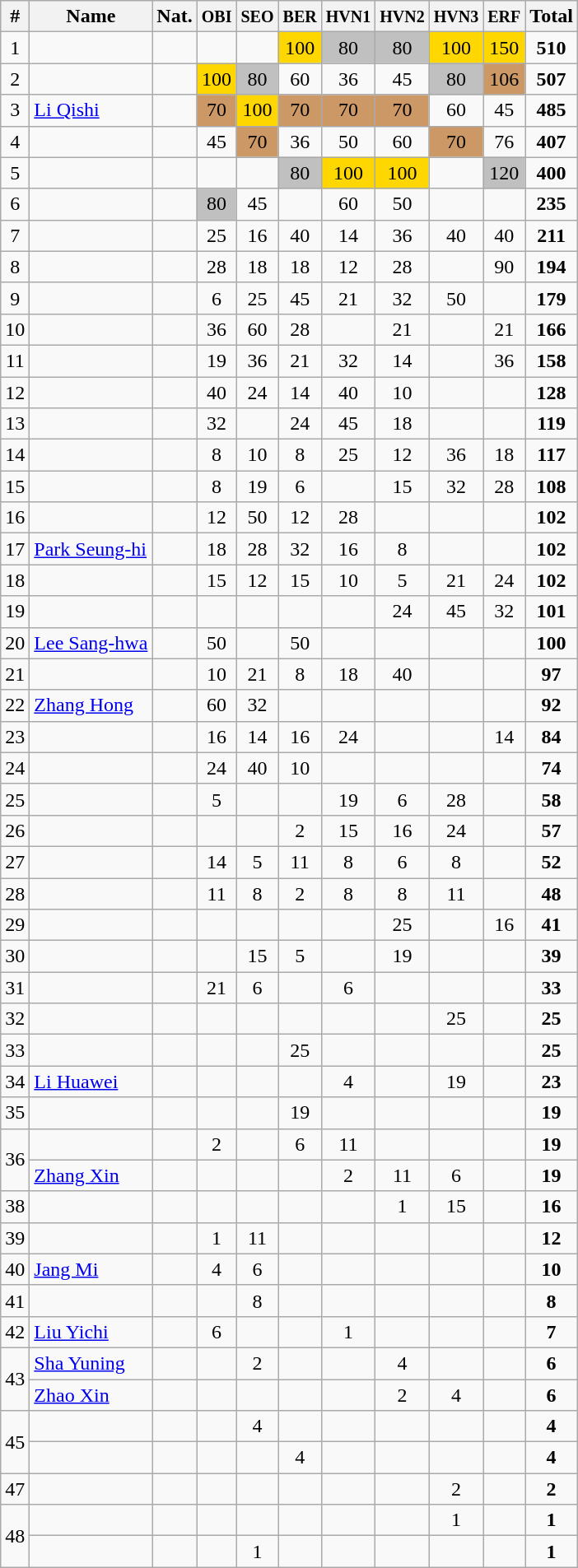<table class="wikitable sortable" style="text-align:center;">
<tr>
<th>#</th>
<th>Name</th>
<th>Nat.</th>
<th><small>OBI</small></th>
<th><small>SEO</small></th>
<th><small>BER </small></th>
<th><small>HVN1 </small></th>
<th><small>HVN2</small></th>
<th><small>HVN3 </small></th>
<th><small>ERF</small></th>
<th>Total</th>
</tr>
<tr>
<td>1</td>
<td align=left></td>
<td></td>
<td></td>
<td></td>
<td bgcolor=gold>100</td>
<td bgcolor=silver>80</td>
<td bgcolor=silver>80</td>
<td bgcolor=gold>100</td>
<td bgcolor=gold>150</td>
<td><strong>510</strong></td>
</tr>
<tr>
<td>2</td>
<td align=left></td>
<td></td>
<td bgcolor=gold>100</td>
<td bgcolor=silver>80</td>
<td>60</td>
<td>36</td>
<td>45</td>
<td bgcolor=silver>80</td>
<td bgcolor=cc9966>106</td>
<td><strong>507</strong></td>
</tr>
<tr>
<td>3</td>
<td align=left><a href='#'>Li Qishi</a></td>
<td></td>
<td bgcolor=cc9966>70</td>
<td bgcolor=gold>100</td>
<td bgcolor=cc9966>70</td>
<td bgcolor=cc9966>70</td>
<td bgcolor=cc9966>70</td>
<td>60</td>
<td>45</td>
<td><strong>485</strong></td>
</tr>
<tr>
<td>4</td>
<td align=left></td>
<td></td>
<td>45</td>
<td bgcolor=cc9966>70</td>
<td>36</td>
<td>50</td>
<td>60</td>
<td bgcolor=cc9966>70</td>
<td>76</td>
<td><strong>407</strong></td>
</tr>
<tr>
<td>5</td>
<td align=left></td>
<td></td>
<td></td>
<td></td>
<td bgcolor=silver>80</td>
<td bgcolor=gold>100</td>
<td bgcolor=gold>100</td>
<td></td>
<td bgcolor=silver>120</td>
<td><strong>400</strong></td>
</tr>
<tr>
<td>6</td>
<td align=left></td>
<td></td>
<td bgcolor=silver>80</td>
<td>45</td>
<td></td>
<td>60</td>
<td>50</td>
<td></td>
<td></td>
<td><strong>235</strong></td>
</tr>
<tr>
<td>7</td>
<td align=left></td>
<td></td>
<td>25</td>
<td>16</td>
<td>40</td>
<td>14</td>
<td>36</td>
<td>40</td>
<td>40</td>
<td><strong>211</strong></td>
</tr>
<tr>
<td>8</td>
<td align=left></td>
<td></td>
<td>28</td>
<td>18</td>
<td>18</td>
<td>12</td>
<td>28</td>
<td></td>
<td>90</td>
<td><strong>194</strong></td>
</tr>
<tr>
<td>9</td>
<td align=left></td>
<td></td>
<td>6</td>
<td>25</td>
<td>45</td>
<td>21</td>
<td>32</td>
<td>50</td>
<td></td>
<td><strong>179</strong></td>
</tr>
<tr>
<td>10</td>
<td align=left></td>
<td></td>
<td>36</td>
<td>60</td>
<td>28</td>
<td></td>
<td>21</td>
<td></td>
<td>21</td>
<td><strong>166</strong></td>
</tr>
<tr>
<td>11</td>
<td align=left></td>
<td></td>
<td>19</td>
<td>36</td>
<td>21</td>
<td>32</td>
<td>14</td>
<td></td>
<td>36</td>
<td><strong>158</strong></td>
</tr>
<tr>
<td>12</td>
<td align=left></td>
<td></td>
<td>40</td>
<td>24</td>
<td>14</td>
<td>40</td>
<td>10</td>
<td></td>
<td></td>
<td><strong>128</strong></td>
</tr>
<tr>
<td>13</td>
<td align=left></td>
<td></td>
<td>32</td>
<td></td>
<td>24</td>
<td>45</td>
<td>18</td>
<td></td>
<td></td>
<td><strong>119</strong></td>
</tr>
<tr>
<td>14</td>
<td align=left></td>
<td></td>
<td>8</td>
<td>10</td>
<td>8</td>
<td>25</td>
<td>12</td>
<td>36</td>
<td>18</td>
<td><strong>117</strong></td>
</tr>
<tr>
<td>15</td>
<td align=left></td>
<td></td>
<td>8</td>
<td>19</td>
<td>6</td>
<td></td>
<td>15</td>
<td>32</td>
<td>28</td>
<td><strong>108</strong></td>
</tr>
<tr>
<td>16</td>
<td align=left></td>
<td></td>
<td>12</td>
<td>50</td>
<td>12</td>
<td>28</td>
<td></td>
<td></td>
<td></td>
<td><strong>102</strong></td>
</tr>
<tr>
<td>17</td>
<td align=left><a href='#'>Park Seung-hi</a></td>
<td></td>
<td>18</td>
<td>28</td>
<td>32</td>
<td>16</td>
<td>8</td>
<td></td>
<td></td>
<td><strong>102</strong></td>
</tr>
<tr>
<td>18</td>
<td align=left></td>
<td></td>
<td>15</td>
<td>12</td>
<td>15</td>
<td>10</td>
<td>5</td>
<td>21</td>
<td>24</td>
<td><strong>102</strong></td>
</tr>
<tr>
<td>19</td>
<td align=left></td>
<td></td>
<td></td>
<td></td>
<td></td>
<td></td>
<td>24</td>
<td>45</td>
<td>32</td>
<td><strong>101</strong></td>
</tr>
<tr>
<td>20</td>
<td align=left><a href='#'>Lee Sang-hwa</a></td>
<td></td>
<td>50</td>
<td></td>
<td>50</td>
<td></td>
<td></td>
<td></td>
<td></td>
<td><strong>100</strong></td>
</tr>
<tr>
<td>21</td>
<td align=left></td>
<td></td>
<td>10</td>
<td>21</td>
<td>8</td>
<td>18</td>
<td>40</td>
<td></td>
<td></td>
<td><strong>97</strong></td>
</tr>
<tr>
<td>22</td>
<td align=left><a href='#'>Zhang Hong</a></td>
<td></td>
<td>60</td>
<td>32</td>
<td></td>
<td></td>
<td></td>
<td></td>
<td></td>
<td><strong>92</strong></td>
</tr>
<tr>
<td>23</td>
<td align=left></td>
<td></td>
<td>16</td>
<td>14</td>
<td>16</td>
<td>24</td>
<td></td>
<td></td>
<td>14</td>
<td><strong>84</strong></td>
</tr>
<tr>
<td>24</td>
<td align=left></td>
<td></td>
<td>24</td>
<td>40</td>
<td>10</td>
<td></td>
<td></td>
<td></td>
<td></td>
<td><strong>74</strong></td>
</tr>
<tr>
<td>25</td>
<td align=left></td>
<td></td>
<td>5</td>
<td></td>
<td></td>
<td>19</td>
<td>6</td>
<td>28</td>
<td></td>
<td><strong>58</strong></td>
</tr>
<tr>
<td>26</td>
<td align=left></td>
<td></td>
<td></td>
<td></td>
<td>2</td>
<td>15</td>
<td>16</td>
<td>24</td>
<td></td>
<td><strong>57</strong></td>
</tr>
<tr>
<td>27</td>
<td align=left></td>
<td></td>
<td>14</td>
<td>5</td>
<td>11</td>
<td>8</td>
<td>6</td>
<td>8</td>
<td></td>
<td><strong>52</strong></td>
</tr>
<tr>
<td>28</td>
<td align=left></td>
<td></td>
<td>11</td>
<td>8</td>
<td>2</td>
<td>8</td>
<td>8</td>
<td>11</td>
<td></td>
<td><strong>48</strong></td>
</tr>
<tr>
<td>29</td>
<td align=left></td>
<td></td>
<td></td>
<td></td>
<td></td>
<td></td>
<td>25</td>
<td></td>
<td>16</td>
<td><strong>41</strong></td>
</tr>
<tr>
<td>30</td>
<td align=left></td>
<td></td>
<td></td>
<td>15</td>
<td>5</td>
<td></td>
<td>19</td>
<td></td>
<td></td>
<td><strong>39</strong></td>
</tr>
<tr>
<td>31</td>
<td align=left></td>
<td></td>
<td>21</td>
<td>6</td>
<td></td>
<td>6</td>
<td></td>
<td></td>
<td></td>
<td><strong>33</strong></td>
</tr>
<tr>
<td>32</td>
<td align=left></td>
<td></td>
<td></td>
<td></td>
<td></td>
<td></td>
<td></td>
<td>25</td>
<td></td>
<td><strong>25</strong></td>
</tr>
<tr>
<td>33</td>
<td align=left></td>
<td></td>
<td></td>
<td></td>
<td>25</td>
<td></td>
<td></td>
<td></td>
<td></td>
<td><strong>25</strong></td>
</tr>
<tr>
<td>34</td>
<td align=left><a href='#'>Li Huawei</a></td>
<td></td>
<td></td>
<td></td>
<td></td>
<td>4</td>
<td></td>
<td>19</td>
<td></td>
<td><strong>23</strong></td>
</tr>
<tr>
<td>35</td>
<td align=left></td>
<td></td>
<td></td>
<td></td>
<td>19</td>
<td></td>
<td></td>
<td></td>
<td></td>
<td><strong>19</strong></td>
</tr>
<tr>
<td rowspan=2>36</td>
<td align=left></td>
<td></td>
<td>2</td>
<td></td>
<td>6</td>
<td>11</td>
<td></td>
<td></td>
<td></td>
<td><strong>19</strong></td>
</tr>
<tr>
<td align=left><a href='#'>Zhang Xin</a></td>
<td></td>
<td></td>
<td></td>
<td></td>
<td>2</td>
<td>11</td>
<td>6</td>
<td></td>
<td><strong>19</strong></td>
</tr>
<tr>
<td>38</td>
<td align=left></td>
<td></td>
<td></td>
<td></td>
<td></td>
<td></td>
<td>1</td>
<td>15</td>
<td></td>
<td><strong>16</strong></td>
</tr>
<tr>
<td>39</td>
<td align=left></td>
<td></td>
<td>1</td>
<td>11</td>
<td></td>
<td></td>
<td></td>
<td></td>
<td></td>
<td><strong>12</strong></td>
</tr>
<tr>
<td>40</td>
<td align=left><a href='#'>Jang Mi</a></td>
<td></td>
<td>4</td>
<td>6</td>
<td></td>
<td></td>
<td></td>
<td></td>
<td></td>
<td><strong>10</strong></td>
</tr>
<tr>
<td>41</td>
<td align=left></td>
<td></td>
<td></td>
<td>8</td>
<td></td>
<td></td>
<td></td>
<td></td>
<td></td>
<td><strong>8</strong></td>
</tr>
<tr>
<td>42</td>
<td align=left><a href='#'>Liu Yichi</a></td>
<td></td>
<td>6</td>
<td></td>
<td></td>
<td>1</td>
<td></td>
<td></td>
<td></td>
<td><strong>7</strong></td>
</tr>
<tr>
<td rowspan=2>43</td>
<td align=left><a href='#'>Sha Yuning</a></td>
<td></td>
<td></td>
<td>2</td>
<td></td>
<td></td>
<td>4</td>
<td></td>
<td></td>
<td><strong>6</strong></td>
</tr>
<tr>
<td align=left><a href='#'>Zhao Xin</a></td>
<td></td>
<td></td>
<td></td>
<td></td>
<td></td>
<td>2</td>
<td>4</td>
<td></td>
<td><strong>6</strong></td>
</tr>
<tr>
<td rowspan=2>45</td>
<td align=left></td>
<td></td>
<td></td>
<td>4</td>
<td></td>
<td></td>
<td></td>
<td></td>
<td></td>
<td><strong>4</strong></td>
</tr>
<tr>
<td align=left></td>
<td></td>
<td></td>
<td></td>
<td>4</td>
<td></td>
<td></td>
<td></td>
<td></td>
<td><strong>4</strong></td>
</tr>
<tr>
<td>47</td>
<td align=left></td>
<td></td>
<td></td>
<td></td>
<td></td>
<td></td>
<td></td>
<td>2</td>
<td></td>
<td><strong>2</strong></td>
</tr>
<tr>
<td rowspan=2>48</td>
<td align=left></td>
<td></td>
<td></td>
<td></td>
<td></td>
<td></td>
<td></td>
<td>1</td>
<td></td>
<td><strong>1</strong></td>
</tr>
<tr>
<td align=left></td>
<td></td>
<td></td>
<td>1</td>
<td></td>
<td></td>
<td></td>
<td></td>
<td></td>
<td><strong>1</strong></td>
</tr>
</table>
